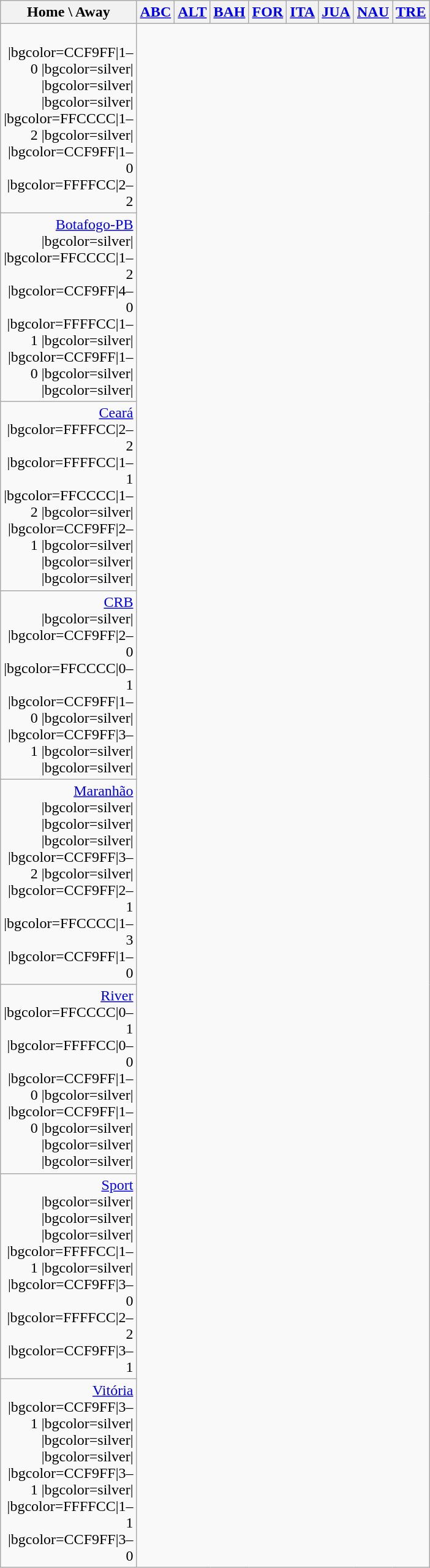<table class="wikitable" style="text-align: center">
<tr>
<th width=135>Home \ Away</th>
<th><a href='#'>ABC</a></th>
<th><a href='#'>ALT</a></th>
<th><a href='#'>BAH</a></th>
<th><a href='#'>FOR</a></th>
<th><a href='#'>ITA</a></th>
<th><a href='#'>JUA</a></th>
<th><a href='#'>NAU</a></th>
<th><a href='#'>TRE</a></th>
</tr>
<tr>
<td style="text-align:right"><br>|bgcolor=CCF9FF|1–0
|bgcolor=silver|
|bgcolor=silver|
|bgcolor=silver|
|bgcolor=FFCCCC|1–2
|bgcolor=silver|
|bgcolor=CCF9FF|1–0
|bgcolor=FFFFCC|2–2</td>
</tr>
<tr>
<td style="text-align:right"> <a href='#'>Botafogo-PB</a><br>|bgcolor=silver|
|bgcolor=FFCCCC|1–2
|bgcolor=CCF9FF|4–0
|bgcolor=FFFFCC|1–1
|bgcolor=silver|
|bgcolor=CCF9FF|1–0
|bgcolor=silver|
|bgcolor=silver|</td>
</tr>
<tr>
<td style="text-align:right"> <a href='#'>Ceará</a><br>|bgcolor=FFFFCC|2–2
|bgcolor=FFFFCC|1–1
|bgcolor=FFCCCC|1–2
|bgcolor=silver|
|bgcolor=CCF9FF|2–1
|bgcolor=silver|
|bgcolor=silver|
|bgcolor=silver|</td>
</tr>
<tr>
<td style="text-align:right"> <a href='#'>CRB</a><br>|bgcolor=silver|
|bgcolor=CCF9FF|2–0
|bgcolor=FFCCCC|0–1
|bgcolor=CCF9FF|1–0
|bgcolor=silver|
|bgcolor=CCF9FF|3–1
|bgcolor=silver|
|bgcolor=silver|</td>
</tr>
<tr>
<td style="text-align:right"> <a href='#'>Maranhão</a><br>|bgcolor=silver|
|bgcolor=silver|
|bgcolor=silver|
|bgcolor=CCF9FF|3–2
|bgcolor=silver|
|bgcolor=CCF9FF|2–1
|bgcolor=FFCCCC|1–3
|bgcolor=CCF9FF|1–0</td>
</tr>
<tr>
<td style="text-align:right"> <a href='#'>River</a><br>|bgcolor=FFCCCC|0–1
|bgcolor=FFFFCC|0–0
|bgcolor=CCF9FF|1–0
|bgcolor=silver|
|bgcolor=CCF9FF|1–0
|bgcolor=silver|
|bgcolor=silver|
|bgcolor=silver|</td>
</tr>
<tr>
<td style="text-align:right"> <a href='#'>Sport</a><br>|bgcolor=silver|
|bgcolor=silver|
|bgcolor=silver|
|bgcolor=FFFFCC|1–1
|bgcolor=silver|
|bgcolor=CCF9FF|3–0
|bgcolor=FFFFCC|2–2
|bgcolor=CCF9FF|3–1</td>
</tr>
<tr>
<td style="text-align:right"> <a href='#'>Vitória</a><br>|bgcolor=CCF9FF|3–1
|bgcolor=silver|
|bgcolor=silver|
|bgcolor=silver|
|bgcolor=CCF9FF|3–1
|bgcolor=silver|
|bgcolor=FFFFCC|1–1
|bgcolor=CCF9FF|3–0</td>
</tr>
</table>
